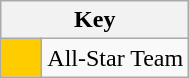<table class="wikitable" style="text-align: center;">
<tr>
<th colspan=2>Key</th>
</tr>
<tr>
<td style="background:#FFCC00; width:20px;"></td>
<td align=left>All-Star Team</td>
</tr>
</table>
